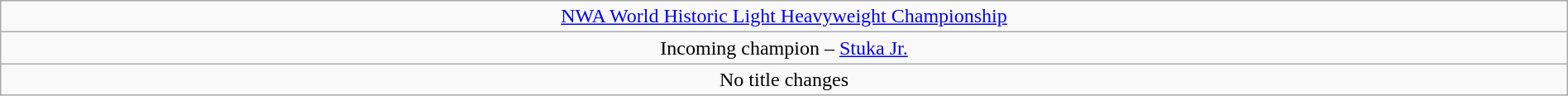<table class="wikitable" style="text-align:center; width:100%;">
<tr>
<td colspan="4" style="text-align: center;"><a href='#'>NWA World Historic Light Heavyweight Championship</a></td>
</tr>
<tr>
<td colspan="4" style="text-align: center;">Incoming champion – <a href='#'>Stuka Jr.</a></td>
</tr>
<tr>
<td colspan="4" style="text-align: center;">No title changes</td>
</tr>
</table>
